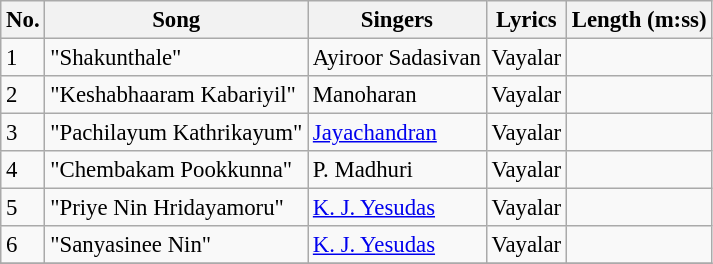<table class="wikitable" style="font-size:95%;">
<tr>
<th>No.</th>
<th>Song</th>
<th>Singers</th>
<th>Lyrics</th>
<th>Length (m:ss)</th>
</tr>
<tr>
<td>1</td>
<td>"Shakunthale"</td>
<td>Ayiroor Sadasivan</td>
<td>Vayalar</td>
<td></td>
</tr>
<tr>
<td>2</td>
<td>"Keshabhaaram Kabariyil"</td>
<td>Manoharan</td>
<td>Vayalar</td>
<td></td>
</tr>
<tr>
<td>3</td>
<td>"Pachilayum Kathrikayum"</td>
<td><a href='#'>Jayachandran</a></td>
<td>Vayalar</td>
<td></td>
</tr>
<tr>
<td>4</td>
<td>"Chembakam Pookkunna"</td>
<td>P. Madhuri</td>
<td>Vayalar</td>
<td></td>
</tr>
<tr>
<td>5</td>
<td>"Priye Nin Hridayamoru"</td>
<td><a href='#'>K. J. Yesudas</a></td>
<td>Vayalar</td>
<td></td>
</tr>
<tr>
<td>6</td>
<td>"Sanyasinee Nin"</td>
<td><a href='#'>K. J. Yesudas</a></td>
<td>Vayalar</td>
<td></td>
</tr>
<tr>
</tr>
</table>
